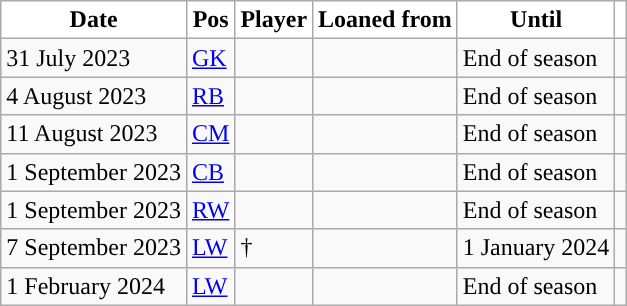<table class="wikitable plainrowheaders sortable">
<tr>
<th style="background-color: white; color:black; ">Date</th>
<th style="background-color: white; color:black; ">Pos</th>
<th style="background-color: white; color:black; ">Player</th>
<th style="background-color: white; color:black; ">Loaned from</th>
<th style="background-color: white; color:black; ">Until</th>
<th style="background-color: white; color:black; "></th>
</tr>
<tr>
<td>31 July 2023</td>
<td><a href='#'>GK</a></td>
<td></td>
<td></td>
<td>End of season</td>
<td></td>
</tr>
<tr>
<td>4 August 2023</td>
<td><a href='#'>RB</a></td>
<td></td>
<td></td>
<td>End of season</td>
<td></td>
</tr>
<tr>
<td>11 August 2023</td>
<td><a href='#'>CM</a></td>
<td></td>
<td></td>
<td>End of season</td>
<td></td>
</tr>
<tr>
<td>1 September 2023</td>
<td><a href='#'>CB</a></td>
<td></td>
<td></td>
<td>End of season</td>
<td></td>
</tr>
<tr>
<td>1 September 2023</td>
<td><a href='#'>RW</a></td>
<td></td>
<td></td>
<td>End of season</td>
<td></td>
</tr>
<tr>
<td>7 September 2023</td>
<td><a href='#'>LW</a></td>
<td> †</td>
<td></td>
<td>1 January 2024</td>
<td></td>
</tr>
<tr>
<td>1 February 2024</td>
<td><a href='#'>LW</a></td>
<td></td>
<td></td>
<td>End of season</td>
<td></td>
</tr>
</table>
